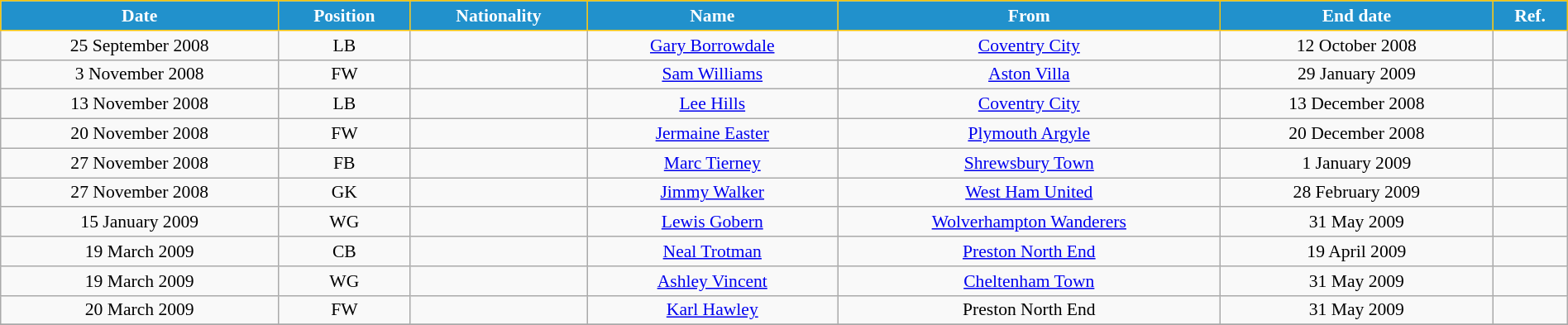<table class="wikitable" style="text-align:center; font-size:90%; width:100%;">
<tr>
<th style="background:#2191CC; color:white; border:1px solid #F7C408; text-align:center;">Date</th>
<th style="background:#2191CC; color:white; border:1px solid #F7C408; text-align:center;">Position</th>
<th style="background:#2191CC; color:white; border:1px solid #F7C408; text-align:center;">Nationality</th>
<th style="background:#2191CC; color:white; border:1px solid #F7C408; text-align:center;">Name</th>
<th style="background:#2191CC; color:white; border:1px solid #F7C408; text-align:center;">From</th>
<th style="background:#2191CC; color:white; border:1px solid #F7C408; text-align:center;">End date</th>
<th style="background:#2191CC; color:white; border:1px solid #F7C408; text-align:center;">Ref.</th>
</tr>
<tr>
<td>25 September 2008</td>
<td>LB</td>
<td></td>
<td><a href='#'>Gary Borrowdale</a></td>
<td> <a href='#'>Coventry City</a></td>
<td>12 October 2008</td>
<td></td>
</tr>
<tr>
<td>3 November 2008</td>
<td>FW</td>
<td></td>
<td><a href='#'>Sam Williams</a></td>
<td> <a href='#'>Aston Villa</a></td>
<td>29 January 2009</td>
<td></td>
</tr>
<tr>
<td>13 November 2008</td>
<td>LB</td>
<td></td>
<td><a href='#'>Lee Hills</a></td>
<td> <a href='#'>Coventry City</a></td>
<td>13 December 2008</td>
<td></td>
</tr>
<tr>
<td>20 November 2008</td>
<td>FW</td>
<td></td>
<td><a href='#'>Jermaine Easter</a></td>
<td> <a href='#'>Plymouth Argyle</a></td>
<td>20 December 2008</td>
<td></td>
</tr>
<tr>
<td>27 November 2008</td>
<td>FB</td>
<td></td>
<td><a href='#'>Marc Tierney</a></td>
<td> <a href='#'>Shrewsbury Town</a></td>
<td>1 January 2009</td>
<td></td>
</tr>
<tr>
<td>27 November 2008</td>
<td>GK</td>
<td></td>
<td><a href='#'>Jimmy Walker</a></td>
<td> <a href='#'>West Ham United</a></td>
<td>28 February 2009</td>
<td></td>
</tr>
<tr>
<td>15 January 2009</td>
<td>WG</td>
<td></td>
<td><a href='#'>Lewis Gobern</a></td>
<td> <a href='#'>Wolverhampton Wanderers</a></td>
<td>31 May 2009</td>
<td></td>
</tr>
<tr>
<td>19 March 2009</td>
<td>CB</td>
<td></td>
<td><a href='#'>Neal Trotman</a></td>
<td> <a href='#'>Preston North End</a></td>
<td>19 April 2009</td>
<td></td>
</tr>
<tr>
<td>19 March 2009</td>
<td>WG</td>
<td></td>
<td><a href='#'>Ashley Vincent</a></td>
<td> <a href='#'>Cheltenham Town</a></td>
<td>31 May 2009</td>
<td></td>
</tr>
<tr>
<td>20 March 2009</td>
<td>FW</td>
<td></td>
<td><a href='#'>Karl Hawley</a></td>
<td> Preston North End</td>
<td>31 May 2009</td>
<td></td>
</tr>
<tr>
</tr>
</table>
